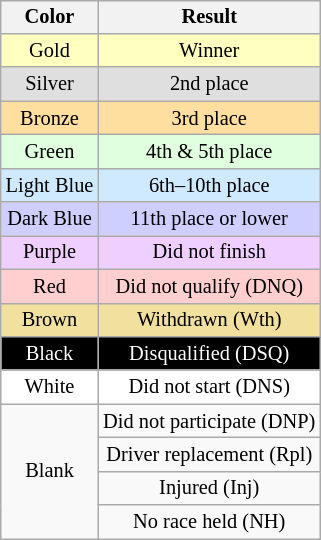<table style="margin-right:0; font-size:85%; text-align:center;" class="wikitable" align="right">
<tr>
<th>Color</th>
<th>Result</th>
</tr>
<tr style="background:#FFFFBF;">
<td>Gold</td>
<td>Winner</td>
</tr>
<tr style="background:#DFDFDF;">
<td>Silver</td>
<td>2nd place</td>
</tr>
<tr style="background:#FFDF9F;">
<td>Bronze</td>
<td>3rd place</td>
</tr>
<tr style="background:#DFFFDF;">
<td>Green</td>
<td>4th & 5th place</td>
</tr>
<tr style="background:#CFEAFF;">
<td>Light Blue</td>
<td>6th–10th place</td>
</tr>
<tr style="background:#CFCFFF;">
<td>Dark Blue</td>
<td>11th place or lower</td>
</tr>
<tr style="background:#EFCFFF;">
<td>Purple</td>
<td>Did not finish</td>
</tr>
<tr style="background:#FFCFCF;">
<td>Red</td>
<td>Did not qualify (DNQ)</td>
</tr>
<tr style="background:#F2E09F;">
<td>Brown</td>
<td>Withdrawn (Wth)</td>
</tr>
<tr style="background:#000000; color:white;">
<td>Black</td>
<td>Disqualified (DSQ)</td>
</tr>
<tr style="background:#FFFFFF;">
<td>White</td>
<td>Did not start (DNS)</td>
</tr>
<tr>
<td rowspan="4">Blank</td>
<td>Did not participate (DNP)</td>
</tr>
<tr>
<td>Driver replacement (Rpl)</td>
</tr>
<tr>
<td>Injured (Inj)</td>
</tr>
<tr>
<td>No race held (NH)</td>
</tr>
</table>
